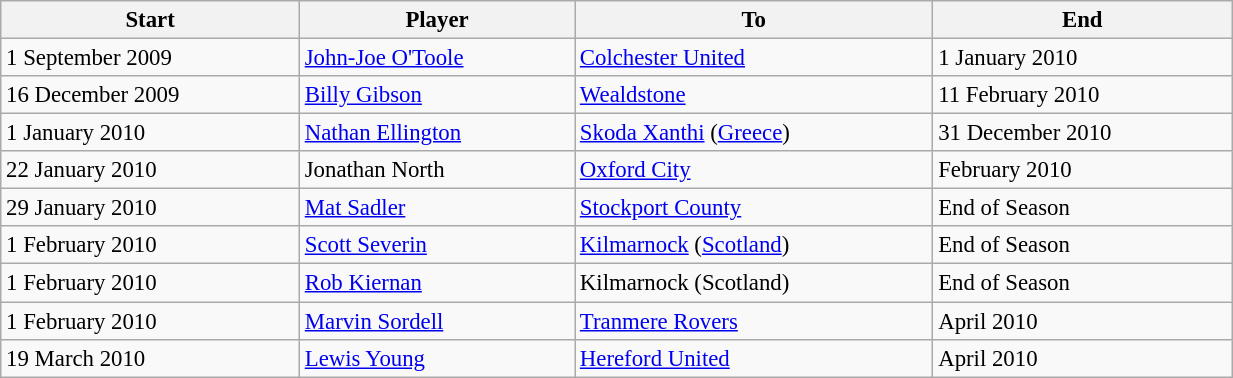<table class="wikitable" style="text-align:center; font-size:95%;width:65%; text-align:left">
<tr>
<th><strong>Start</strong></th>
<th><strong>Player</strong></th>
<th><strong>To</strong></th>
<th><strong>End</strong></th>
</tr>
<tr>
<td>1 September 2009</td>
<td><a href='#'>John-Joe O'Toole</a></td>
<td><a href='#'>Colchester United</a></td>
<td>1 January 2010</td>
</tr>
<tr>
<td>16 December 2009</td>
<td><a href='#'>Billy Gibson</a></td>
<td><a href='#'>Wealdstone</a></td>
<td>11 February 2010</td>
</tr>
<tr>
<td>1 January 2010</td>
<td><a href='#'>Nathan Ellington</a></td>
<td><a href='#'>Skoda Xanthi</a> (<a href='#'>Greece</a>)</td>
<td>31 December 2010</td>
</tr>
<tr>
<td>22 January 2010</td>
<td>Jonathan North</td>
<td><a href='#'>Oxford City</a></td>
<td>February 2010</td>
</tr>
<tr>
<td>29 January 2010</td>
<td><a href='#'>Mat Sadler</a></td>
<td><a href='#'>Stockport County</a></td>
<td>End of Season</td>
</tr>
<tr>
<td>1 February 2010</td>
<td><a href='#'>Scott Severin</a></td>
<td><a href='#'>Kilmarnock</a> (<a href='#'>Scotland</a>)</td>
<td>End of Season</td>
</tr>
<tr>
<td>1 February 2010</td>
<td><a href='#'>Rob Kiernan</a></td>
<td>Kilmarnock (Scotland)</td>
<td>End of Season</td>
</tr>
<tr>
<td>1 February 2010</td>
<td><a href='#'>Marvin Sordell</a></td>
<td><a href='#'>Tranmere Rovers</a></td>
<td>April 2010</td>
</tr>
<tr>
<td>19 March 2010</td>
<td><a href='#'>Lewis Young</a></td>
<td><a href='#'>Hereford United</a></td>
<td>April 2010</td>
</tr>
</table>
